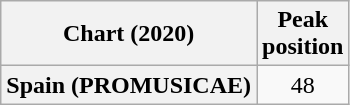<table class="wikitable plainrowheaders" style="text-align:center">
<tr>
<th scope="col">Chart (2020)</th>
<th scope="col">Peak<br>position</th>
</tr>
<tr>
<th scope="row">Spain (PROMUSICAE)</th>
<td>48</td>
</tr>
</table>
